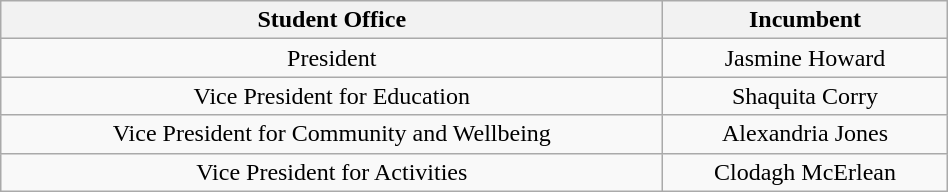<table class="wikitable" style="text-align:center; width:50%">
<tr>
<th>Student Office</th>
<th>Incumbent</th>
</tr>
<tr>
<td>President</td>
<td>Jasmine Howard</td>
</tr>
<tr>
<td>Vice President for Education</td>
<td>Shaquita Corry</td>
</tr>
<tr>
<td>Vice President for Community and Wellbeing</td>
<td>Alexandria Jones</td>
</tr>
<tr>
<td>Vice President for Activities</td>
<td>Clodagh McErlean</td>
</tr>
</table>
